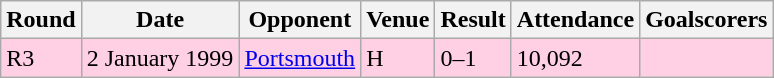<table class="wikitable">
<tr>
<th>Round</th>
<th>Date</th>
<th>Opponent</th>
<th>Venue</th>
<th>Result</th>
<th>Attendance</th>
<th>Goalscorers</th>
</tr>
<tr style="background-color: #ffd0e3;">
<td>R3</td>
<td>2 January 1999</td>
<td><a href='#'>Portsmouth</a></td>
<td>H</td>
<td>0–1</td>
<td>10,092</td>
<td></td>
</tr>
</table>
